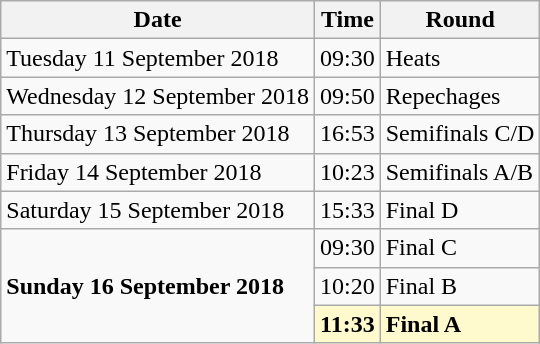<table class="wikitable">
<tr>
<th>Date</th>
<th>Time</th>
<th>Round</th>
</tr>
<tr>
<td>Tuesday 11 September 2018</td>
<td>09:30</td>
<td>Heats</td>
</tr>
<tr>
<td>Wednesday 12 September 2018</td>
<td>09:50</td>
<td>Repechages</td>
</tr>
<tr>
<td>Thursday 13 September 2018</td>
<td>16:53</td>
<td>Semifinals C/D</td>
</tr>
<tr>
<td>Friday 14 September 2018</td>
<td>10:23</td>
<td>Semifinals A/B</td>
</tr>
<tr>
<td>Saturday 15 September 2018</td>
<td>15:33</td>
<td>Final D</td>
</tr>
<tr>
<td rowspan=3><strong>Sunday 16 September 2018</strong></td>
<td>09:30</td>
<td>Final C</td>
</tr>
<tr>
<td>10:20</td>
<td>Final B</td>
</tr>
<tr>
<td style=background:lemonchiffon><strong>11:33</strong></td>
<td style=background:lemonchiffon><strong>Final A</strong></td>
</tr>
</table>
